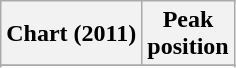<table class="wikitable sortable">
<tr>
<th align="left">Chart (2011)</th>
<th align="center">Peak<br>position</th>
</tr>
<tr>
</tr>
<tr>
</tr>
</table>
